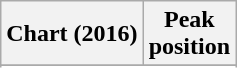<table class="wikitable sortable plainrowheaders" style="text-align:center">
<tr>
<th scope="col">Chart (2016)</th>
<th scope="col">Peak<br>position</th>
</tr>
<tr>
</tr>
<tr>
</tr>
</table>
